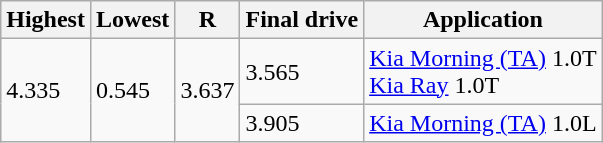<table class=wikitable>
<tr>
<th>Highest</th>
<th>Lowest</th>
<th>R</th>
<th>Final drive</th>
<th>Application</th>
</tr>
<tr>
<td rowspan=2>4.335</td>
<td rowspan=2>0.545</td>
<td rowspan=2>3.637</td>
<td>3.565</td>
<td><a href='#'>Kia Morning (TA)</a> 1.0T<br><a href='#'>Kia Ray</a> 1.0T</td>
</tr>
<tr>
<td>3.905</td>
<td><a href='#'>Kia Morning (TA)</a> 1.0L</td>
</tr>
</table>
